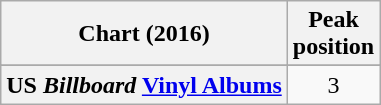<table class="wikitable sortable plainrowheaders" style="text-align:center">
<tr>
<th scope="col">Chart (2016)</th>
<th scope="col">Peak<br> position</th>
</tr>
<tr>
</tr>
<tr>
</tr>
<tr>
</tr>
<tr>
<th scope="row">US <em>Billboard</em> <a href='#'>Vinyl Albums</a></th>
<td>3</td>
</tr>
</table>
